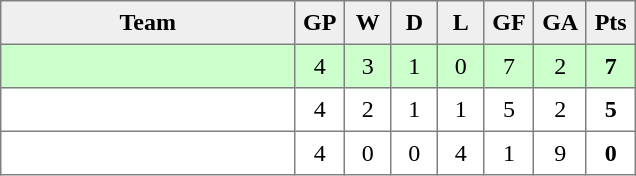<table style=border-collapse:collapse border=1 cellspacing=0 cellpadding=5>
<tr align=center bgcolor=#efefef>
<th width=185>Team</th>
<th width=20>GP</th>
<th width=20>W</th>
<th width=20>D</th>
<th width=20>L</th>
<th width=20>GF</th>
<th width=20>GA</th>
<th width=20>Pts</th>
</tr>
<tr bgcolor=#ccffcc align=center>
<td style="text-align:left;"></td>
<td>4</td>
<td>3</td>
<td>1</td>
<td>0</td>
<td>7</td>
<td>2</td>
<td><strong>7</strong></td>
</tr>
<tr align=center>
<td style="text-align:left;"></td>
<td>4</td>
<td>2</td>
<td>1</td>
<td>1</td>
<td>5</td>
<td>2</td>
<td><strong>5</strong></td>
</tr>
<tr align=center>
<td style="text-align:left;"></td>
<td>4</td>
<td>0</td>
<td>0</td>
<td>4</td>
<td>1</td>
<td>9</td>
<td><strong>0</strong></td>
</tr>
</table>
